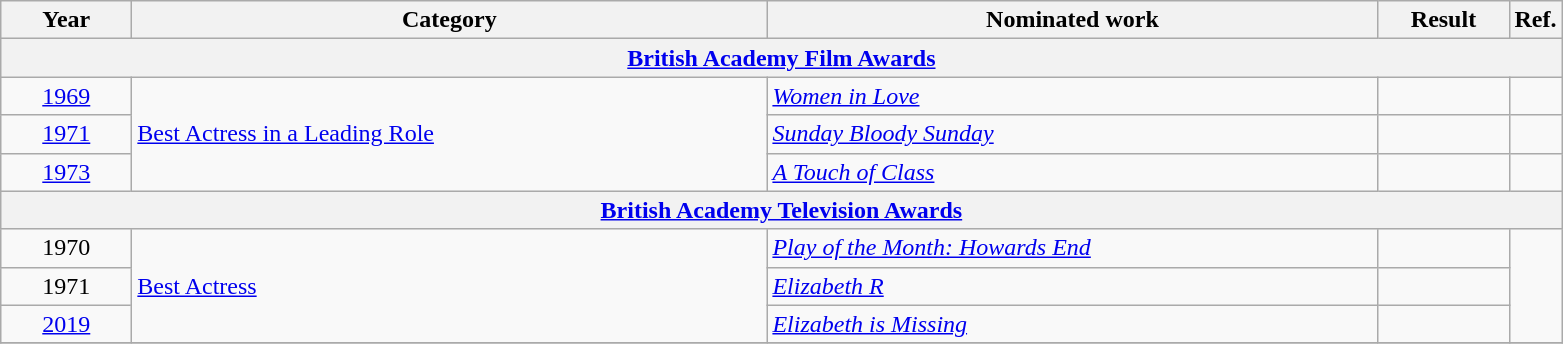<table class=wikitable>
<tr>
<th scope="col" style="width:5em;">Year</th>
<th scope="col" style="width:26em;">Category</th>
<th scope="col" style="width:25em;">Nominated work</th>
<th scope="col" style="width:5em;">Result</th>
<th>Ref.</th>
</tr>
<tr>
<th colspan=5><a href='#'>British Academy Film Awards</a></th>
</tr>
<tr>
<td style="text-align:center;"><a href='#'>1969</a></td>
<td rowspan=3><a href='#'>Best Actress in a Leading Role</a></td>
<td><em><a href='#'>Women in Love</a></em></td>
<td></td>
<td></td>
</tr>
<tr>
<td style="text-align:center;"><a href='#'>1971</a></td>
<td><em><a href='#'>Sunday Bloody Sunday</a></em></td>
<td></td>
<td></td>
</tr>
<tr>
<td style="text-align:center;"><a href='#'>1973</a></td>
<td><em><a href='#'>A Touch of Class</a></em></td>
<td></td>
<td></td>
</tr>
<tr>
<th colspan=5><a href='#'>British Academy Television Awards</a></th>
</tr>
<tr>
<td style="text-align:center;">1970</td>
<td rowspan=3><a href='#'>Best Actress</a></td>
<td><em><a href='#'>Play of the Month: Howards End</a></em></td>
<td></td>
<td rowspan=3></td>
</tr>
<tr>
<td style="text-align:center;">1971</td>
<td><em><a href='#'>Elizabeth R</a></em></td>
<td></td>
</tr>
<tr>
<td style="text-align:center;"><a href='#'>2019</a></td>
<td><em><a href='#'>Elizabeth is Missing</a></em></td>
<td></td>
</tr>
<tr>
</tr>
</table>
